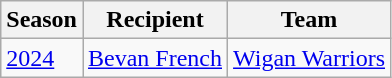<table class="wikitable">
<tr>
<th>Season</th>
<th>Recipient</th>
<th>Team</th>
</tr>
<tr>
<td><a href='#'>2024</a></td>
<td><a href='#'>Bevan French</a></td>
<td><a href='#'>Wigan Warriors</a></td>
</tr>
</table>
